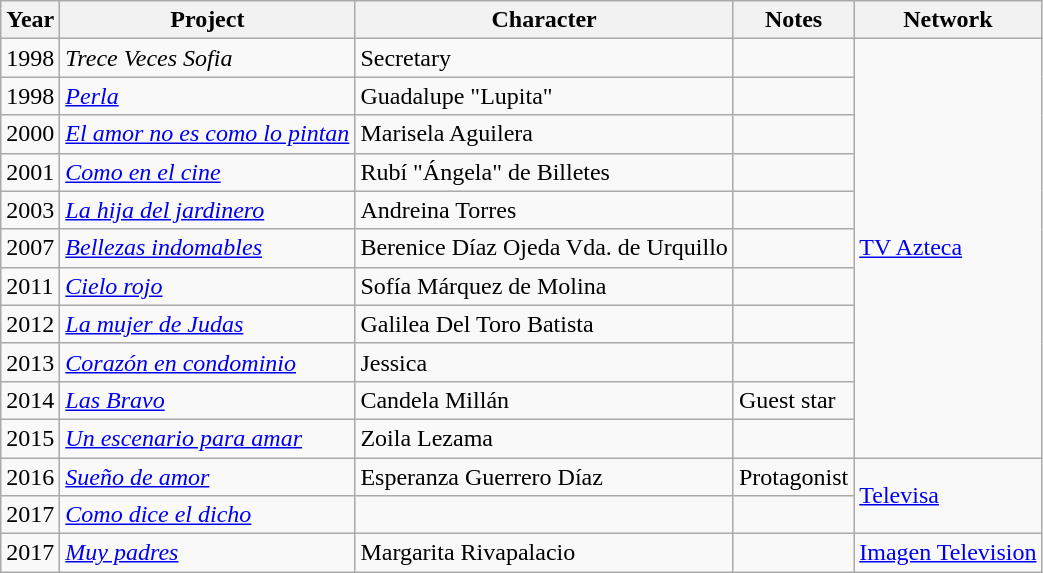<table class="wikitable">
<tr>
<th>Year</th>
<th>Project</th>
<th>Character</th>
<th>Notes</th>
<th>Network</th>
</tr>
<tr>
<td>1998</td>
<td><em>Trece Veces Sofia</em></td>
<td>Secretary</td>
<td></td>
<td rowspan=11><a href='#'>TV Azteca</a></td>
</tr>
<tr>
<td>1998</td>
<td><em><a href='#'>Perla</a></em></td>
<td>Guadalupe "Lupita"</td>
<td></td>
</tr>
<tr>
<td>2000</td>
<td><em><a href='#'>El amor no es como lo pintan</a></em></td>
<td>Marisela Aguilera</td>
<td></td>
</tr>
<tr>
<td>2001</td>
<td><em><a href='#'>Como en el cine</a></em></td>
<td>Rubí "Ángela" de Billetes</td>
<td></td>
</tr>
<tr>
<td>2003</td>
<td><em><a href='#'>La hija del jardinero</a></em></td>
<td>Andreina Torres</td>
<td></td>
</tr>
<tr>
<td>2007</td>
<td><em><a href='#'>Bellezas indomables</a></em></td>
<td>Berenice Díaz Ojeda Vda. de Urquillo</td>
<td></td>
</tr>
<tr>
<td>2011</td>
<td><em><a href='#'>Cielo rojo</a></em></td>
<td>Sofía Márquez de Molina</td>
<td></td>
</tr>
<tr>
<td>2012</td>
<td><em><a href='#'>La mujer de Judas</a></em></td>
<td>Galilea Del Toro Batista</td>
<td></td>
</tr>
<tr>
<td>2013</td>
<td><em><a href='#'>Corazón en condominio</a></em></td>
<td>Jessica</td>
<td></td>
</tr>
<tr>
<td>2014</td>
<td><em><a href='#'>Las Bravo</a></em></td>
<td>Candela Millán</td>
<td>Guest star</td>
</tr>
<tr>
<td>2015</td>
<td><em><a href='#'>Un escenario para amar</a></em></td>
<td>Zoila Lezama</td>
<td></td>
</tr>
<tr>
<td>2016</td>
<td><em><a href='#'>Sueño de amor</a></em></td>
<td>Esperanza Guerrero Díaz</td>
<td>Protagonist</td>
<td rowspan=2><a href='#'>Televisa</a></td>
</tr>
<tr>
<td>2017</td>
<td><em><a href='#'>Como dice el dicho</a></em></td>
<td></td>
<td></td>
</tr>
<tr>
<td>2017</td>
<td><em><a href='#'>Muy padres</a></em></td>
<td>Margarita Rivapalacio</td>
<td></td>
<td><a href='#'>Imagen Television</a></td>
</tr>
</table>
